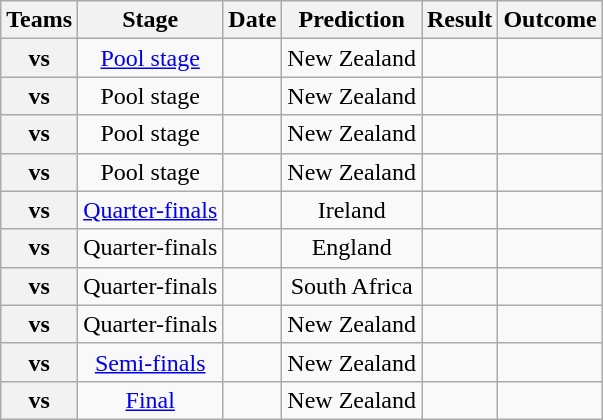<table class="wikitable sortable" style="text-align: center">
<tr>
<th>Teams</th>
<th>Stage</th>
<th>Date</th>
<th>Prediction</th>
<th>Result</th>
<th>Outcome</th>
</tr>
<tr>
<th> vs </th>
<td><a href='#'>Pool stage</a></td>
<td style="text-align:center;"></td>
<td style="text-align:center;">New Zealand</td>
<td></td>
<td></td>
</tr>
<tr>
<th> vs </th>
<td>Pool stage</td>
<td style="text-align:center;"></td>
<td style="text-align:center;">New Zealand</td>
<td></td>
<td></td>
</tr>
<tr>
<th> vs </th>
<td>Pool stage</td>
<td style="text-align:center;"></td>
<td style="text-align:center;">New Zealand</td>
<td></td>
<td></td>
</tr>
<tr>
<th> vs </th>
<td>Pool stage</td>
<td style="text-align:center;"></td>
<td style="text-align:center;">New Zealand</td>
<td></td>
<td></td>
</tr>
<tr>
<th> vs </th>
<td><a href='#'>Quarter-finals</a></td>
<td style="text-align:center;"></td>
<td style="text-align:center;">Ireland</td>
<td></td>
<td></td>
</tr>
<tr>
<th> vs </th>
<td>Quarter-finals</td>
<td style="text-align:center;"></td>
<td style="text-align:center;">England</td>
<td></td>
<td></td>
</tr>
<tr>
<th> vs </th>
<td>Quarter-finals</td>
<td style="text-align:center;"></td>
<td style="text-align:center;">South Africa</td>
<td></td>
<td></td>
</tr>
<tr>
<th> vs </th>
<td>Quarter-finals</td>
<td style="text-align:center;"></td>
<td style="text-align:center;">New Zealand</td>
<td></td>
<td></td>
</tr>
<tr>
<th> vs </th>
<td><a href='#'>Semi-finals</a></td>
<td style="text-align:center;"></td>
<td style="text-align:center;">New Zealand</td>
<td></td>
<td></td>
</tr>
<tr>
<th> vs </th>
<td><a href='#'>Final</a></td>
<td style="text-align:center;"></td>
<td style="text-align:center;">New Zealand</td>
<td></td>
<td></td>
</tr>
</table>
